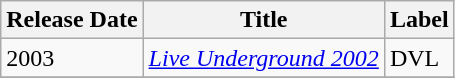<table class="wikitable">
<tr>
<th>Release Date</th>
<th>Title</th>
<th>Label</th>
</tr>
<tr>
<td>2003</td>
<td><em><a href='#'>Live Underground 2002</a></em></td>
<td>DVL</td>
</tr>
<tr>
</tr>
</table>
